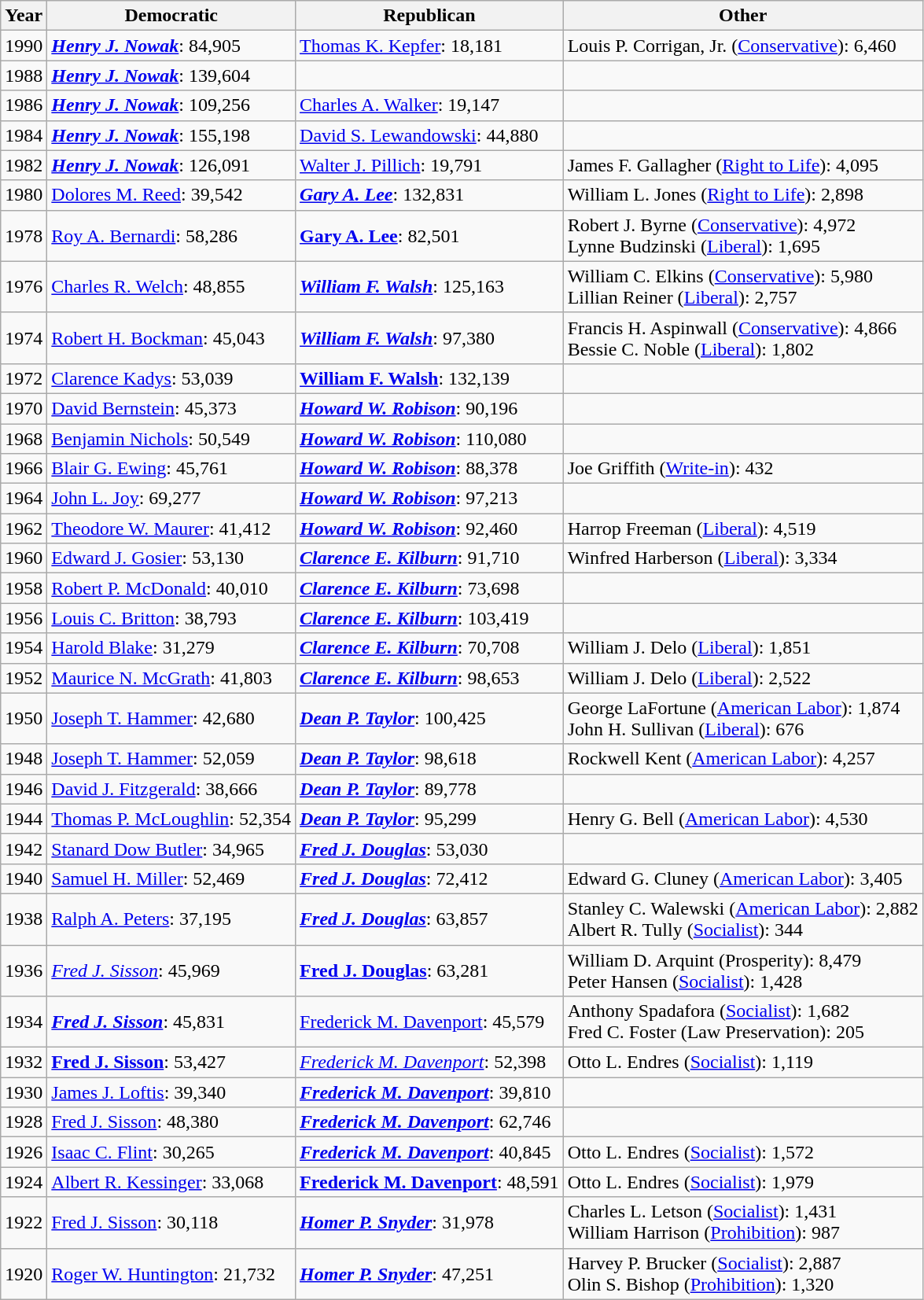<table class=wikitable>
<tr>
<th>Year</th>
<th>Democratic</th>
<th>Republican</th>
<th>Other</th>
</tr>
<tr>
<td>1990</td>
<td><strong><em><a href='#'>Henry J. Nowak</a></em></strong>: 84,905</td>
<td><a href='#'>Thomas K. Kepfer</a>: 18,181</td>
<td>Louis P. Corrigan, Jr. (<a href='#'>Conservative</a>): 6,460</td>
</tr>
<tr>
<td>1988</td>
<td><strong><em><a href='#'>Henry J. Nowak</a></em></strong>: 139,604</td>
<td></td>
<td></td>
</tr>
<tr>
<td>1986</td>
<td><strong><em><a href='#'>Henry J. Nowak</a></em></strong>: 109,256</td>
<td><a href='#'>Charles A. Walker</a>: 19,147</td>
<td></td>
</tr>
<tr>
<td>1984</td>
<td><strong><em><a href='#'>Henry J. Nowak</a></em></strong>: 155,198</td>
<td><a href='#'>David S. Lewandowski</a>: 44,880</td>
<td></td>
</tr>
<tr>
<td>1982</td>
<td><strong><em><a href='#'>Henry J. Nowak</a></em></strong>: 126,091</td>
<td><a href='#'>Walter J. Pillich</a>: 19,791</td>
<td>James F. Gallagher (<a href='#'>Right to Life</a>): 4,095</td>
</tr>
<tr>
<td>1980</td>
<td><a href='#'>Dolores M. Reed</a>: 39,542</td>
<td><strong><em><a href='#'>Gary A. Lee</a></em></strong>: 132,831</td>
<td>William L. Jones (<a href='#'>Right to Life</a>): 2,898</td>
</tr>
<tr>
<td>1978</td>
<td><a href='#'>Roy A. Bernardi</a>: 58,286</td>
<td><strong><a href='#'>Gary A. Lee</a></strong>: 82,501</td>
<td>Robert J. Byrne (<a href='#'>Conservative</a>): 4,972<br>Lynne Budzinski (<a href='#'>Liberal</a>): 1,695</td>
</tr>
<tr>
<td>1976</td>
<td><a href='#'>Charles R. Welch</a>: 48,855</td>
<td><strong><em><a href='#'>William F. Walsh</a></em></strong>: 125,163</td>
<td>William C. Elkins (<a href='#'>Conservative</a>): 5,980<br>Lillian Reiner (<a href='#'>Liberal</a>): 2,757</td>
</tr>
<tr>
<td>1974</td>
<td><a href='#'>Robert H. Bockman</a>: 45,043</td>
<td><strong><em><a href='#'>William F. Walsh</a></em></strong>: 97,380</td>
<td>Francis H. Aspinwall (<a href='#'>Conservative</a>): 4,866<br>Bessie C. Noble (<a href='#'>Liberal</a>): 1,802</td>
</tr>
<tr>
<td>1972</td>
<td><a href='#'>Clarence Kadys</a>: 53,039</td>
<td><strong><a href='#'>William F. Walsh</a></strong>: 132,139</td>
<td></td>
</tr>
<tr>
<td>1970</td>
<td><a href='#'>David Bernstein</a>: 45,373</td>
<td><strong><em><a href='#'>Howard W. Robison</a></em></strong>: 90,196</td>
<td></td>
</tr>
<tr>
<td>1968</td>
<td><a href='#'>Benjamin Nichols</a>: 50,549</td>
<td><strong><em><a href='#'>Howard W. Robison</a></em></strong>: 110,080</td>
<td></td>
</tr>
<tr>
<td>1966</td>
<td><a href='#'>Blair G. Ewing</a>: 45,761</td>
<td><strong><em><a href='#'>Howard W. Robison</a></em></strong>: 88,378</td>
<td>Joe Griffith (<a href='#'>Write-in</a>): 432</td>
</tr>
<tr>
<td>1964</td>
<td><a href='#'>John L. Joy</a>: 69,277</td>
<td><strong><em><a href='#'>Howard W. Robison</a></em></strong>: 97,213</td>
<td></td>
</tr>
<tr>
<td>1962</td>
<td><a href='#'>Theodore W. Maurer</a>: 41,412</td>
<td><strong><em><a href='#'>Howard W. Robison</a></em></strong>: 92,460</td>
<td>Harrop Freeman (<a href='#'>Liberal</a>): 4,519</td>
</tr>
<tr>
<td>1960</td>
<td><a href='#'>Edward J. Gosier</a>: 53,130</td>
<td><strong><em><a href='#'>Clarence E. Kilburn</a></em></strong>: 91,710</td>
<td>Winfred Harberson (<a href='#'>Liberal</a>): 3,334</td>
</tr>
<tr>
<td>1958</td>
<td><a href='#'>Robert P. McDonald</a>: 40,010</td>
<td><strong><em><a href='#'>Clarence E. Kilburn</a></em></strong>: 73,698</td>
<td></td>
</tr>
<tr>
<td>1956</td>
<td><a href='#'>Louis C. Britton</a>: 38,793</td>
<td><strong><em><a href='#'>Clarence E. Kilburn</a></em></strong>: 103,419</td>
<td></td>
</tr>
<tr>
<td>1954</td>
<td><a href='#'>Harold Blake</a>: 31,279</td>
<td><strong><em><a href='#'>Clarence E. Kilburn</a></em></strong>: 70,708</td>
<td>William J. Delo (<a href='#'>Liberal</a>): 1,851</td>
</tr>
<tr>
<td>1952</td>
<td><a href='#'>Maurice N. McGrath</a>: 41,803</td>
<td><strong><em><a href='#'>Clarence E. Kilburn</a></em></strong>: 98,653</td>
<td>William J. Delo (<a href='#'>Liberal</a>): 2,522</td>
</tr>
<tr>
<td>1950</td>
<td><a href='#'>Joseph T. Hammer</a>: 42,680</td>
<td><strong><em><a href='#'>Dean P. Taylor</a></em></strong>: 100,425</td>
<td>George LaFortune (<a href='#'>American Labor</a>): 1,874<br>John H. Sullivan (<a href='#'>Liberal</a>): 676</td>
</tr>
<tr>
<td>1948</td>
<td><a href='#'>Joseph T. Hammer</a>: 52,059</td>
<td><strong><em><a href='#'>Dean P. Taylor</a></em></strong>: 98,618</td>
<td>Rockwell Kent (<a href='#'>American Labor</a>): 4,257</td>
</tr>
<tr>
<td>1946</td>
<td><a href='#'>David J. Fitzgerald</a>: 38,666</td>
<td><strong><em><a href='#'>Dean P. Taylor</a></em></strong>: 89,778</td>
<td></td>
</tr>
<tr>
<td>1944</td>
<td><a href='#'>Thomas P. McLoughlin</a>: 52,354</td>
<td><strong><em><a href='#'>Dean P. Taylor</a></em></strong>: 95,299</td>
<td>Henry G. Bell (<a href='#'>American Labor</a>): 4,530</td>
</tr>
<tr>
<td>1942</td>
<td><a href='#'>Stanard Dow Butler</a>: 34,965</td>
<td><strong><em><a href='#'>Fred J. Douglas</a></em></strong>: 53,030</td>
<td></td>
</tr>
<tr>
<td>1940</td>
<td><a href='#'>Samuel H. Miller</a>: 52,469</td>
<td><strong><em><a href='#'>Fred J. Douglas</a></em></strong>: 72,412</td>
<td>Edward G. Cluney (<a href='#'>American Labor</a>): 3,405</td>
</tr>
<tr>
<td>1938</td>
<td><a href='#'>Ralph A. Peters</a>: 37,195</td>
<td><strong><em><a href='#'>Fred J. Douglas</a></em></strong>: 63,857</td>
<td>Stanley C. Walewski (<a href='#'>American Labor</a>): 2,882<br>Albert R. Tully (<a href='#'>Socialist</a>): 344</td>
</tr>
<tr>
<td>1936</td>
<td><em><a href='#'>Fred J. Sisson</a></em>: 45,969</td>
<td><strong><a href='#'>Fred J. Douglas</a></strong>: 63,281</td>
<td>William D. Arquint (Prosperity): 8,479<br>Peter Hansen (<a href='#'>Socialist</a>): 1,428</td>
</tr>
<tr>
<td>1934</td>
<td><strong><em><a href='#'>Fred J. Sisson</a></em></strong>: 45,831</td>
<td><a href='#'>Frederick M. Davenport</a>: 45,579</td>
<td>Anthony Spadafora (<a href='#'>Socialist</a>): 1,682<br>Fred C. Foster (Law Preservation): 205</td>
</tr>
<tr>
<td>1932</td>
<td><strong><a href='#'>Fred J. Sisson</a></strong>: 53,427</td>
<td><em><a href='#'>Frederick M. Davenport</a></em>: 52,398</td>
<td>Otto L. Endres (<a href='#'>Socialist</a>): 1,119</td>
</tr>
<tr>
<td>1930</td>
<td><a href='#'>James J. Loftis</a>: 39,340</td>
<td><strong><em><a href='#'>Frederick M. Davenport</a></em></strong>: 39,810</td>
<td></td>
</tr>
<tr>
<td>1928</td>
<td><a href='#'>Fred J. Sisson</a>: 48,380</td>
<td><strong><em><a href='#'>Frederick M. Davenport</a></em></strong>: 62,746</td>
<td></td>
</tr>
<tr>
<td>1926</td>
<td><a href='#'>Isaac C. Flint</a>: 30,265</td>
<td><strong><em><a href='#'>Frederick M. Davenport</a></em></strong>: 40,845</td>
<td>Otto L. Endres (<a href='#'>Socialist</a>): 1,572</td>
</tr>
<tr>
<td>1924</td>
<td><a href='#'>Albert R. Kessinger</a>: 33,068</td>
<td><strong><a href='#'>Frederick M. Davenport</a></strong>: 48,591</td>
<td>Otto L. Endres (<a href='#'>Socialist</a>): 1,979</td>
</tr>
<tr>
<td>1922</td>
<td><a href='#'>Fred J. Sisson</a>: 30,118</td>
<td><strong><em><a href='#'>Homer P. Snyder</a></em></strong>: 31,978</td>
<td>Charles L. Letson (<a href='#'>Socialist</a>): 1,431<br>William Harrison (<a href='#'>Prohibition</a>): 987</td>
</tr>
<tr>
<td>1920</td>
<td><a href='#'>Roger W. Huntington</a>: 21,732</td>
<td><strong><em><a href='#'>Homer P. Snyder</a></em></strong>: 47,251</td>
<td>Harvey P. Brucker (<a href='#'>Socialist</a>): 2,887<br>Olin S. Bishop (<a href='#'>Prohibition</a>): 1,320</td>
</tr>
</table>
